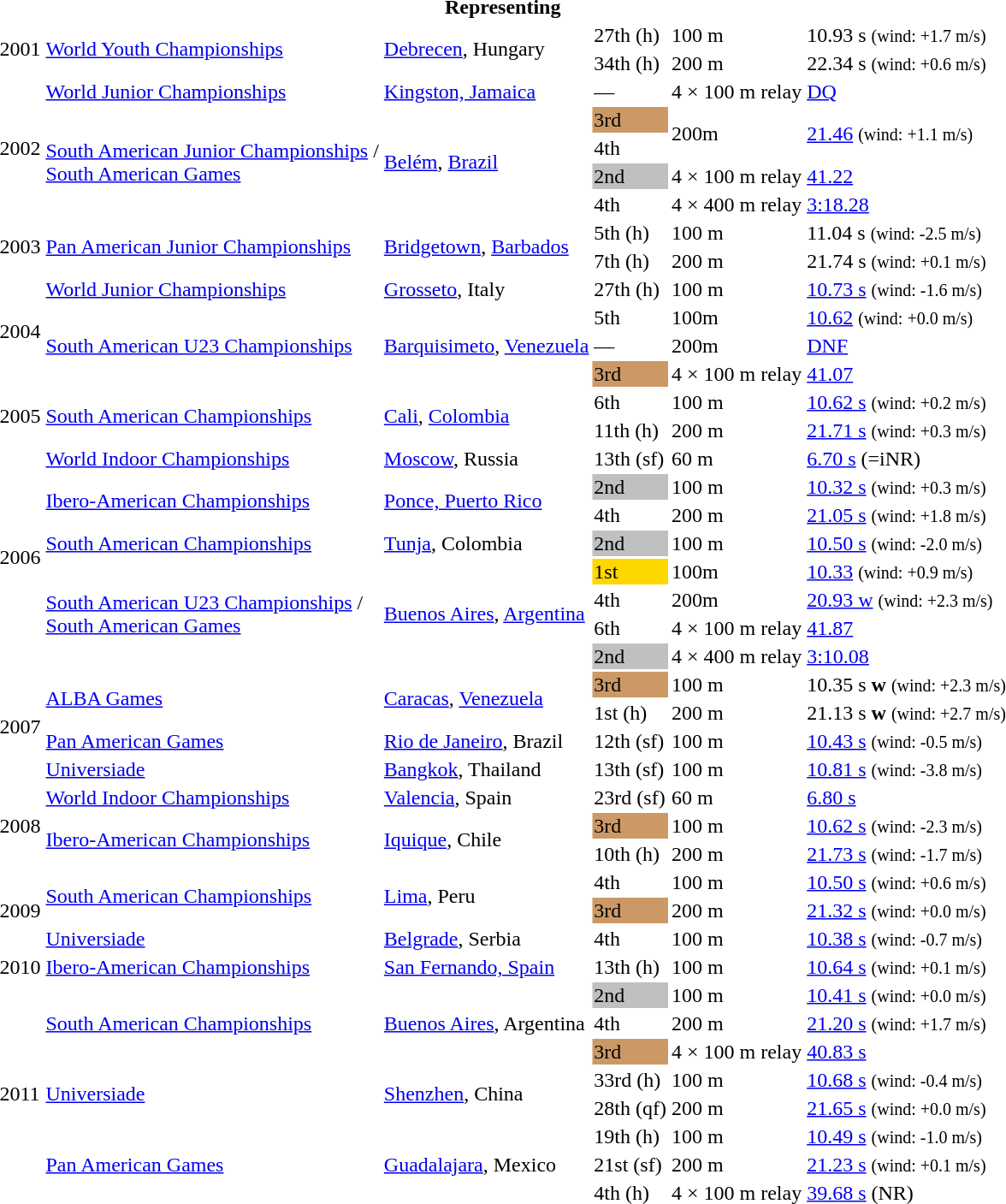<table>
<tr>
<th colspan="6">Representing </th>
</tr>
<tr>
<td rowspan=2>2001</td>
<td rowspan=2><a href='#'>World Youth Championships</a></td>
<td rowspan=2><a href='#'>Debrecen</a>, Hungary</td>
<td>27th (h)</td>
<td>100 m</td>
<td>10.93 s <small>(wind: +1.7 m/s)</small></td>
</tr>
<tr>
<td>34th (h)</td>
<td>200 m</td>
<td>22.34 s <small>(wind: +0.6 m/s)</small></td>
</tr>
<tr>
<td rowspan=5>2002</td>
<td><a href='#'>World Junior Championships</a></td>
<td><a href='#'>Kingston, Jamaica</a></td>
<td>—</td>
<td>4 × 100 m relay</td>
<td><a href='#'>DQ</a></td>
</tr>
<tr>
<td rowspan=4><a href='#'>South American Junior Championships</a> /<br> <a href='#'>South American Games</a></td>
<td rowspan=4><a href='#'>Belém</a>, <a href='#'>Brazil</a></td>
<td bgcolor="cc9966">3rd</td>
<td rowspan=2>200m</td>
<td rowspan=2><a href='#'>21.46</a> <small>(wind: +1.1 m/s)</small></td>
</tr>
<tr>
<td>4th</td>
</tr>
<tr>
<td bgcolor=silver>2nd</td>
<td>4 × 100 m relay</td>
<td><a href='#'>41.22</a></td>
</tr>
<tr>
<td>4th</td>
<td>4 × 400 m relay</td>
<td><a href='#'>3:18.28</a></td>
</tr>
<tr>
<td rowspan=2>2003</td>
<td rowspan=2><a href='#'>Pan American Junior Championships</a></td>
<td rowspan=2><a href='#'>Bridgetown</a>, <a href='#'>Barbados</a></td>
<td>5th (h)</td>
<td>100 m</td>
<td>11.04 s <small>(wind: -2.5 m/s)</small></td>
</tr>
<tr>
<td>7th (h)</td>
<td>200 m</td>
<td>21.74 s <small>(wind: +0.1 m/s)</small></td>
</tr>
<tr>
<td rowspan=4>2004</td>
<td><a href='#'>World Junior Championships</a></td>
<td><a href='#'>Grosseto</a>, Italy</td>
<td>27th (h)</td>
<td>100 m</td>
<td><a href='#'>10.73 s</a> <small>(wind: -1.6 m/s)</small></td>
</tr>
<tr>
<td rowspan=3><a href='#'>South American U23 Championships</a></td>
<td rowspan=3><a href='#'>Barquisimeto</a>, <a href='#'>Venezuela</a></td>
<td>5th</td>
<td>100m</td>
<td><a href='#'>10.62</a> <small>(wind: +0.0 m/s)</small></td>
</tr>
<tr>
<td>—</td>
<td>200m</td>
<td><a href='#'>DNF</a></td>
</tr>
<tr>
<td bgcolor="cc9966">3rd</td>
<td>4 × 100 m relay</td>
<td><a href='#'>41.07</a></td>
</tr>
<tr>
<td rowspan=2>2005</td>
<td rowspan=2><a href='#'>South American Championships</a></td>
<td rowspan=2><a href='#'>Cali</a>, <a href='#'>Colombia</a></td>
<td>6th</td>
<td>100 m</td>
<td><a href='#'>10.62 s</a> <small>(wind: +0.2 m/s)</small></td>
</tr>
<tr>
<td>11th (h)</td>
<td>200 m</td>
<td><a href='#'>21.71 s</a> <small>(wind: +0.3 m/s)</small></td>
</tr>
<tr>
<td rowspan=8>2006</td>
<td><a href='#'>World Indoor Championships</a></td>
<td><a href='#'>Moscow</a>, Russia</td>
<td>13th (sf)</td>
<td>60 m</td>
<td><a href='#'>6.70 s</a> (=iNR)</td>
</tr>
<tr>
<td rowspan=2><a href='#'>Ibero-American Championships</a></td>
<td rowspan=2><a href='#'>Ponce, Puerto Rico</a></td>
<td bgcolor=silver>2nd</td>
<td>100 m</td>
<td><a href='#'>10.32 s</a> <small>(wind: +0.3 m/s)</small></td>
</tr>
<tr>
<td>4th</td>
<td>200 m</td>
<td><a href='#'>21.05 s</a> <small>(wind: +1.8 m/s)</small></td>
</tr>
<tr>
<td><a href='#'>South American Championships</a></td>
<td><a href='#'>Tunja</a>, Colombia</td>
<td bgcolor=silver>2nd</td>
<td>100 m</td>
<td><a href='#'>10.50 s</a> <small>(wind: -2.0 m/s)</small></td>
</tr>
<tr>
<td rowspan=4><a href='#'>South American U23 Championships</a> /<br> <a href='#'>South American Games</a></td>
<td rowspan=4><a href='#'>Buenos Aires</a>, <a href='#'>Argentina</a></td>
<td bgcolor=gold>1st</td>
<td>100m</td>
<td><a href='#'>10.33</a> <small>(wind: +0.9 m/s)</small></td>
</tr>
<tr>
<td>4th</td>
<td>200m</td>
<td><a href='#'>20.93 w</a> <small>(wind: +2.3 m/s)</small></td>
</tr>
<tr>
<td>6th</td>
<td>4 × 100 m relay</td>
<td><a href='#'>41.87</a></td>
</tr>
<tr>
<td bgcolor=silver>2nd</td>
<td>4 × 400 m relay</td>
<td><a href='#'>3:10.08</a></td>
</tr>
<tr>
<td rowspan=4>2007</td>
<td rowspan=2><a href='#'>ALBA Games</a></td>
<td rowspan=2><a href='#'>Caracas</a>, <a href='#'>Venezuela</a></td>
<td bgcolor=cc9966>3rd</td>
<td>100 m</td>
<td>10.35 s <strong>w</strong> <small>(wind: +2.3 m/s)</small></td>
</tr>
<tr>
<td>1st (h)</td>
<td>200 m</td>
<td>21.13 s <strong>w</strong> <small>(wind: +2.7 m/s)</small></td>
</tr>
<tr>
<td><a href='#'>Pan American Games</a></td>
<td><a href='#'>Rio de Janeiro</a>, Brazil</td>
<td>12th (sf)</td>
<td>100 m</td>
<td><a href='#'>10.43 s</a> <small>(wind: -0.5 m/s)</small></td>
</tr>
<tr>
<td><a href='#'>Universiade</a></td>
<td><a href='#'>Bangkok</a>, Thailand</td>
<td>13th (sf)</td>
<td>100 m</td>
<td><a href='#'>10.81 s</a> <small>(wind: -3.8 m/s)</small></td>
</tr>
<tr>
<td rowspan=3>2008</td>
<td><a href='#'>World Indoor Championships</a></td>
<td><a href='#'>Valencia</a>, Spain</td>
<td>23rd (sf)</td>
<td>60 m</td>
<td><a href='#'>6.80 s</a></td>
</tr>
<tr>
<td rowspan=2><a href='#'>Ibero-American Championships</a></td>
<td rowspan=2><a href='#'>Iquique</a>, Chile</td>
<td bgcolor=cc9966>3rd</td>
<td>100 m</td>
<td><a href='#'>10.62 s</a> <small>(wind: -2.3 m/s)</small></td>
</tr>
<tr>
<td>10th (h)</td>
<td>200 m</td>
<td><a href='#'>21.73 s</a> <small>(wind: -1.7 m/s)</small></td>
</tr>
<tr>
<td rowspan=3>2009</td>
<td rowspan=2><a href='#'>South American Championships</a></td>
<td rowspan=2><a href='#'>Lima</a>, Peru</td>
<td>4th</td>
<td>100 m</td>
<td><a href='#'>10.50 s</a> <small>(wind: +0.6 m/s)</small></td>
</tr>
<tr>
<td bgcolor=cc9966>3rd</td>
<td>200 m</td>
<td><a href='#'>21.32 s</a> <small>(wind: +0.0 m/s)</small></td>
</tr>
<tr>
<td><a href='#'>Universiade</a></td>
<td><a href='#'>Belgrade</a>, Serbia</td>
<td>4th</td>
<td>100 m</td>
<td><a href='#'>10.38 s</a> <small>(wind: -0.7 m/s)</small></td>
</tr>
<tr>
<td>2010</td>
<td><a href='#'>Ibero-American Championships</a></td>
<td><a href='#'>San Fernando, Spain</a></td>
<td>13th (h)</td>
<td>100 m</td>
<td><a href='#'>10.64 s</a> <small>(wind: +0.1 m/s)</small></td>
</tr>
<tr>
<td rowspan=8>2011</td>
<td rowspan=3><a href='#'>South American Championships</a></td>
<td rowspan=3><a href='#'>Buenos Aires</a>, Argentina</td>
<td bgcolor=silver>2nd</td>
<td>100 m</td>
<td><a href='#'>10.41 s</a> <small>(wind: +0.0 m/s)</small></td>
</tr>
<tr>
<td>4th</td>
<td>200 m</td>
<td><a href='#'>21.20 s</a> <small>(wind: +1.7 m/s)</small></td>
</tr>
<tr>
<td bgcolor=cc9966>3rd</td>
<td>4 × 100 m relay</td>
<td><a href='#'>40.83 s</a></td>
</tr>
<tr>
<td rowspan=2><a href='#'>Universiade</a></td>
<td rowspan=2><a href='#'>Shenzhen</a>, China</td>
<td>33rd (h)</td>
<td>100 m</td>
<td><a href='#'>10.68 s</a> <small>(wind: -0.4 m/s)</small></td>
</tr>
<tr>
<td>28th (qf)</td>
<td>200 m</td>
<td><a href='#'>21.65 s</a> <small>(wind: +0.0 m/s)</small></td>
</tr>
<tr>
<td rowspan=3><a href='#'>Pan American Games</a></td>
<td rowspan=3><a href='#'>Guadalajara</a>, Mexico</td>
<td>19th (h)</td>
<td>100 m</td>
<td><a href='#'>10.49 s</a> <small>(wind: -1.0 m/s)</small></td>
</tr>
<tr>
<td>21st (sf)</td>
<td>200 m</td>
<td><a href='#'>21.23 s</a> <small>(wind: +0.1 m/s)</small></td>
</tr>
<tr>
<td>4th (h)</td>
<td>4 × 100 m relay</td>
<td><a href='#'>39.68 s</a> (NR)</td>
</tr>
</table>
